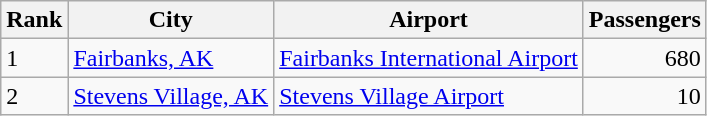<table class="wikitable">
<tr>
<th>Rank</th>
<th>City</th>
<th>Airport</th>
<th>Passengers</th>
</tr>
<tr>
<td>1</td>
<td> <a href='#'>Fairbanks, AK</a></td>
<td><a href='#'>Fairbanks International Airport</a></td>
<td align=right>680</td>
</tr>
<tr>
<td>2</td>
<td> <a href='#'>Stevens Village, AK</a></td>
<td><a href='#'>Stevens Village Airport</a></td>
<td align=right>10</td>
</tr>
</table>
